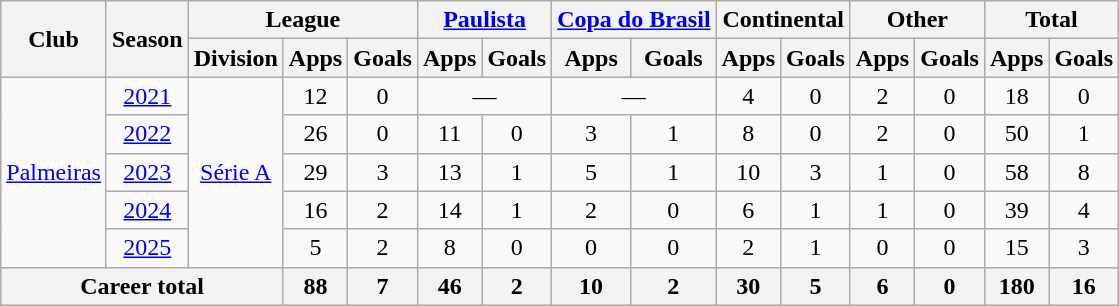<table class="wikitable" style="text-align: center;">
<tr>
<th rowspan="2">Club</th>
<th rowspan="2">Season</th>
<th colspan="3">League</th>
<th colspan="2"><a href='#'>Paulista</a></th>
<th colspan="2"><a href='#'>Copa do Brasil</a></th>
<th colspan="2">Continental</th>
<th colspan="2">Other</th>
<th colspan="2">Total</th>
</tr>
<tr>
<th>Division</th>
<th>Apps</th>
<th>Goals</th>
<th>Apps</th>
<th>Goals</th>
<th>Apps</th>
<th>Goals</th>
<th>Apps</th>
<th>Goals</th>
<th>Apps</th>
<th>Goals</th>
<th>Apps</th>
<th>Goals</th>
</tr>
<tr>
<td rowspan="5"><a href='#'>Palmeiras</a></td>
<td><a href='#'>2021</a></td>
<td rowspan="5"><a href='#'>Série A</a></td>
<td>12</td>
<td>0</td>
<td colspan="2">—</td>
<td colspan="2">—</td>
<td>4</td>
<td>0</td>
<td>2</td>
<td>0</td>
<td>18</td>
<td>0</td>
</tr>
<tr>
<td><a href='#'>2022</a></td>
<td>26</td>
<td>0</td>
<td>11</td>
<td>0</td>
<td>3</td>
<td>1</td>
<td>8</td>
<td>0</td>
<td>2</td>
<td>0</td>
<td>50</td>
<td>1</td>
</tr>
<tr>
<td><a href='#'>2023</a></td>
<td>29</td>
<td>3</td>
<td>13</td>
<td>1</td>
<td>5</td>
<td>1</td>
<td>10</td>
<td>3</td>
<td>1</td>
<td>0</td>
<td>58</td>
<td>8</td>
</tr>
<tr>
<td><a href='#'>2024</a></td>
<td>16</td>
<td>2</td>
<td>14</td>
<td>1</td>
<td>2</td>
<td>0</td>
<td>6</td>
<td>1</td>
<td>1</td>
<td>0</td>
<td>39</td>
<td>4</td>
</tr>
<tr>
<td><a href='#'>2025</a></td>
<td>5</td>
<td>2</td>
<td>8</td>
<td>0</td>
<td>0</td>
<td>0</td>
<td>2</td>
<td>1</td>
<td>0</td>
<td>0</td>
<td>15</td>
<td>3</td>
</tr>
<tr>
<th colspan="3">Career total</th>
<th>88</th>
<th>7</th>
<th>46</th>
<th>2</th>
<th>10</th>
<th>2</th>
<th>30</th>
<th>5</th>
<th>6</th>
<th>0</th>
<th>180</th>
<th>16</th>
</tr>
</table>
